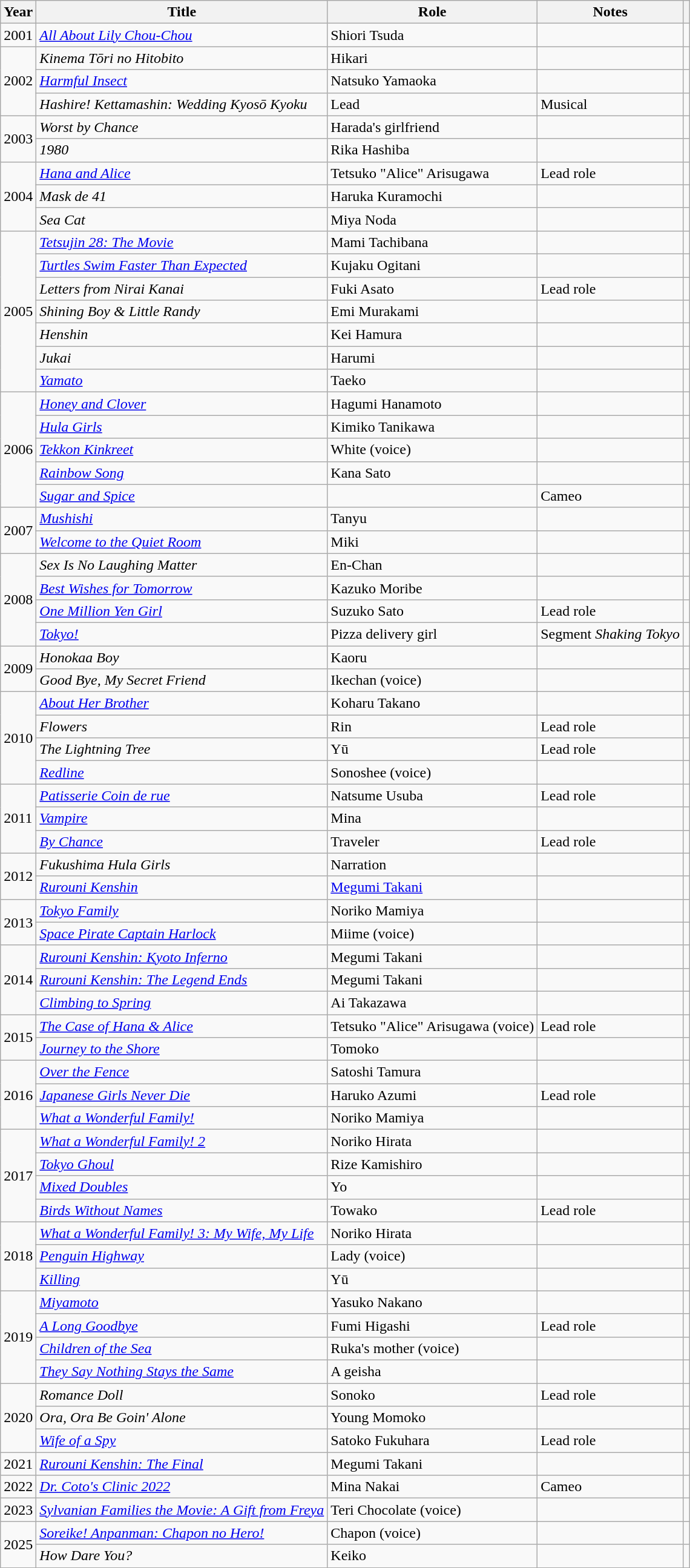<table class="wikitable sortable">
<tr>
<th>Year</th>
<th>Title</th>
<th>Role</th>
<th class="unsortable">Notes</th>
<th class="unsortable"></th>
</tr>
<tr>
<td>2001</td>
<td><em><a href='#'>All About Lily Chou-Chou</a></em></td>
<td>Shiori Tsuda</td>
<td></td>
<td></td>
</tr>
<tr>
<td rowspan="3">2002</td>
<td><em>Kinema Tōri no Hitobito</em></td>
<td>Hikari</td>
<td></td>
<td></td>
</tr>
<tr>
<td><em><a href='#'>Harmful Insect</a></em></td>
<td>Natsuko Yamaoka</td>
<td></td>
<td></td>
</tr>
<tr>
<td><em>Hashire! Kettamashin: Wedding Kyosō Kyoku</em></td>
<td>Lead</td>
<td>Musical</td>
<td></td>
</tr>
<tr>
<td rowspan="2">2003</td>
<td><em>Worst by Chance</em></td>
<td>Harada's girlfriend</td>
<td></td>
<td></td>
</tr>
<tr>
<td><em>1980</em></td>
<td>Rika Hashiba</td>
<td></td>
<td></td>
</tr>
<tr>
<td rowspan="3">2004</td>
<td><em><a href='#'>Hana and Alice</a></em></td>
<td>Tetsuko "Alice" Arisugawa</td>
<td>Lead role</td>
<td></td>
</tr>
<tr>
<td><em>Mask de 41</em></td>
<td>Haruka Kuramochi</td>
<td></td>
<td></td>
</tr>
<tr>
<td><em>Sea Cat</em></td>
<td>Miya Noda</td>
<td></td>
<td></td>
</tr>
<tr>
<td rowspan="7">2005</td>
<td><em><a href='#'>Tetsujin 28: The Movie</a></em></td>
<td>Mami Tachibana</td>
<td></td>
<td></td>
</tr>
<tr>
<td><em><a href='#'>Turtles Swim Faster Than Expected</a></em></td>
<td>Kujaku Ogitani</td>
<td></td>
<td></td>
</tr>
<tr>
<td><em>Letters from Nirai Kanai</em></td>
<td>Fuki Asato</td>
<td>Lead role</td>
<td></td>
</tr>
<tr>
<td><em>Shining Boy & Little Randy</em></td>
<td>Emi Murakami</td>
<td></td>
<td></td>
</tr>
<tr>
<td><em>Henshin</em></td>
<td>Kei Hamura</td>
<td></td>
<td></td>
</tr>
<tr>
<td><em>Jukai</em></td>
<td>Harumi</td>
<td></td>
<td></td>
</tr>
<tr>
<td><em><a href='#'>Yamato</a></em></td>
<td>Taeko</td>
<td></td>
<td></td>
</tr>
<tr>
<td rowspan="5">2006</td>
<td><em><a href='#'>Honey and Clover</a></em></td>
<td>Hagumi Hanamoto</td>
<td></td>
<td></td>
</tr>
<tr>
<td><em><a href='#'>Hula Girls</a></em></td>
<td>Kimiko Tanikawa</td>
<td></td>
<td></td>
</tr>
<tr>
<td><em><a href='#'>Tekkon Kinkreet</a></em></td>
<td>White (voice)</td>
<td></td>
<td></td>
</tr>
<tr>
<td><em><a href='#'>Rainbow Song</a></em></td>
<td>Kana Sato</td>
<td></td>
<td></td>
</tr>
<tr>
<td><em><a href='#'>Sugar and Spice</a></em></td>
<td></td>
<td>Cameo</td>
<td></td>
</tr>
<tr>
<td rowspan="2">2007</td>
<td><em><a href='#'>Mushishi</a></em></td>
<td>Tanyu</td>
<td></td>
<td></td>
</tr>
<tr>
<td><em><a href='#'>Welcome to the Quiet Room</a></em></td>
<td>Miki</td>
<td></td>
<td></td>
</tr>
<tr>
<td rowspan="4">2008</td>
<td><em>Sex Is No Laughing Matter</em></td>
<td>En-Chan</td>
<td></td>
<td></td>
</tr>
<tr>
<td><em><a href='#'>Best Wishes for Tomorrow</a></em></td>
<td>Kazuko Moribe</td>
<td></td>
<td></td>
</tr>
<tr>
<td><em><a href='#'>One Million Yen Girl</a></em></td>
<td>Suzuko Sato</td>
<td>Lead role</td>
<td></td>
</tr>
<tr>
<td><em><a href='#'>Tokyo!</a></em></td>
<td>Pizza delivery girl</td>
<td>Segment <em>Shaking Tokyo</em></td>
<td></td>
</tr>
<tr>
<td rowspan="2">2009</td>
<td><em>Honokaa Boy</em></td>
<td>Kaoru</td>
<td></td>
<td></td>
</tr>
<tr>
<td><em>Good Bye, My Secret Friend</em></td>
<td>Ikechan (voice)</td>
<td></td>
<td></td>
</tr>
<tr>
<td rowspan="4">2010</td>
<td><em><a href='#'>About Her Brother</a></em></td>
<td>Koharu Takano</td>
<td></td>
<td></td>
</tr>
<tr>
<td><em>Flowers</em></td>
<td>Rin</td>
<td>Lead role</td>
<td></td>
</tr>
<tr>
<td><em>The Lightning Tree</em></td>
<td>Yū</td>
<td>Lead role</td>
<td></td>
</tr>
<tr>
<td><em><a href='#'>Redline</a></em></td>
<td>Sonoshee (voice)</td>
<td></td>
<td></td>
</tr>
<tr>
<td rowspan="3">2011</td>
<td><em><a href='#'>Patisserie Coin de rue</a></em></td>
<td>Natsume Usuba</td>
<td>Lead role</td>
<td></td>
</tr>
<tr>
<td><em><a href='#'>Vampire</a></em></td>
<td>Mina</td>
<td></td>
<td></td>
</tr>
<tr>
<td><em><a href='#'>By Chance</a></em></td>
<td>Traveler</td>
<td>Lead role</td>
<td></td>
</tr>
<tr>
<td rowspan="2">2012</td>
<td><em>Fukushima Hula Girls</em></td>
<td>Narration</td>
<td></td>
<td></td>
</tr>
<tr>
<td><em><a href='#'>Rurouni Kenshin</a></em></td>
<td><a href='#'>Megumi Takani</a></td>
<td></td>
<td></td>
</tr>
<tr>
<td rowspan="2">2013</td>
<td><em><a href='#'>Tokyo Family</a></em></td>
<td>Noriko Mamiya</td>
<td></td>
<td></td>
</tr>
<tr>
<td><em><a href='#'>Space Pirate Captain Harlock</a></em></td>
<td>Miime (voice)</td>
<td></td>
<td></td>
</tr>
<tr>
<td rowspan="3">2014</td>
<td><em><a href='#'>Rurouni Kenshin: Kyoto Inferno</a></em></td>
<td>Megumi Takani</td>
<td></td>
<td></td>
</tr>
<tr>
<td><em><a href='#'>Rurouni Kenshin: The Legend Ends</a></em></td>
<td>Megumi Takani</td>
<td></td>
<td></td>
</tr>
<tr>
<td><em><a href='#'>Climbing to Spring</a></em></td>
<td>Ai Takazawa</td>
<td></td>
<td></td>
</tr>
<tr>
<td rowspan="2">2015</td>
<td><em><a href='#'>The Case of Hana & Alice</a></em></td>
<td>Tetsuko "Alice" Arisugawa (voice)</td>
<td>Lead role</td>
<td></td>
</tr>
<tr>
<td><em><a href='#'>Journey to the Shore</a></em></td>
<td>Tomoko</td>
<td></td>
<td></td>
</tr>
<tr>
<td rowspan="3">2016</td>
<td><em><a href='#'>Over the Fence</a></em></td>
<td>Satoshi Tamura</td>
<td></td>
<td></td>
</tr>
<tr>
<td><em><a href='#'>Japanese Girls Never Die</a></em></td>
<td>Haruko Azumi</td>
<td>Lead role</td>
<td></td>
</tr>
<tr>
<td><em><a href='#'>What a Wonderful Family!</a></em></td>
<td>Noriko Mamiya</td>
<td></td>
<td></td>
</tr>
<tr>
<td rowspan="4">2017</td>
<td><em><a href='#'>What a Wonderful Family! 2</a></em></td>
<td>Noriko Hirata</td>
<td></td>
<td></td>
</tr>
<tr>
<td><em><a href='#'>Tokyo Ghoul</a></em></td>
<td>Rize Kamishiro</td>
<td></td>
<td></td>
</tr>
<tr>
<td><em><a href='#'>Mixed Doubles</a></em></td>
<td>Yo</td>
<td></td>
<td></td>
</tr>
<tr>
<td><em><a href='#'>Birds Without Names</a></em></td>
<td>Towako</td>
<td>Lead role</td>
<td></td>
</tr>
<tr>
<td rowspan="3">2018</td>
<td><em><a href='#'>What a Wonderful Family! 3: My Wife, My Life</a></em></td>
<td>Noriko Hirata</td>
<td></td>
<td></td>
</tr>
<tr>
<td><em><a href='#'>Penguin Highway</a></em></td>
<td>Lady (voice)</td>
<td></td>
<td></td>
</tr>
<tr>
<td><em><a href='#'>Killing</a></em></td>
<td>Yū</td>
<td></td>
<td></td>
</tr>
<tr>
<td rowspan="4">2019</td>
<td><em><a href='#'>Miyamoto</a></em></td>
<td>Yasuko Nakano</td>
<td></td>
<td></td>
</tr>
<tr>
<td><em><a href='#'>A Long Goodbye</a></em></td>
<td>Fumi Higashi</td>
<td>Lead role</td>
<td></td>
</tr>
<tr>
<td><em><a href='#'>Children of the Sea</a></em></td>
<td>Ruka's mother (voice)</td>
<td></td>
<td></td>
</tr>
<tr>
<td><em><a href='#'>They Say Nothing Stays the Same</a></em></td>
<td>A geisha</td>
<td></td>
<td></td>
</tr>
<tr>
<td rowspan="3">2020</td>
<td><em>Romance Doll</em></td>
<td>Sonoko</td>
<td>Lead role</td>
<td></td>
</tr>
<tr>
<td><em>Ora, Ora Be Goin' Alone</em></td>
<td>Young Momoko</td>
<td></td>
<td></td>
</tr>
<tr>
<td><em><a href='#'>Wife of a Spy</a></em></td>
<td>Satoko Fukuhara</td>
<td>Lead role</td>
<td></td>
</tr>
<tr>
<td>2021</td>
<td><em><a href='#'>Rurouni Kenshin: The Final</a></em></td>
<td>Megumi Takani</td>
<td></td>
<td></td>
</tr>
<tr>
<td>2022</td>
<td><em><a href='#'>Dr. Coto's Clinic 2022</a></em></td>
<td>Mina Nakai</td>
<td>Cameo</td>
<td></td>
</tr>
<tr>
<td>2023</td>
<td><em><a href='#'>Sylvanian Families the Movie: A Gift from Freya</a></em></td>
<td>Teri Chocolate (voice)</td>
<td></td>
<td></td>
</tr>
<tr>
<td rowspan="2">2025</td>
<td><em><a href='#'>Soreike! Anpanman: Chapon no Hero!</a></em></td>
<td>Chapon (voice)</td>
<td></td>
<td></td>
</tr>
<tr>
<td><em>How Dare You?</em></td>
<td>Keiko</td>
<td></td>
<td></td>
</tr>
<tr>
</tr>
</table>
